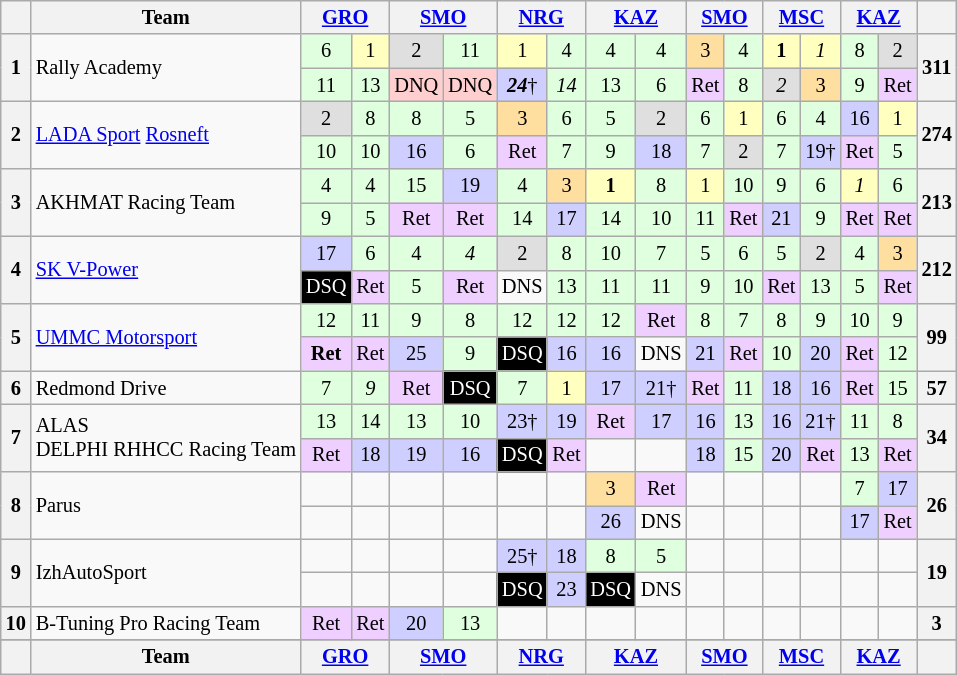<table align=left| class="wikitable" style="font-size: 85%; text-align: center">
<tr valign="top">
<th valign="middle"></th>
<th valign="middle">Team</th>
<th colspan=2><a href='#'>GRO</a></th>
<th colspan=2><a href='#'>SMO</a></th>
<th colspan=2><a href='#'>NRG</a></th>
<th colspan=2><a href='#'>KAZ</a></th>
<th colspan=2><a href='#'>SMO</a></th>
<th colspan=2><a href='#'>MSC</a></th>
<th colspan=2><a href='#'>KAZ</a></th>
<th valign="middle"></th>
</tr>
<tr>
<th rowspan="2">1</th>
<td rowspan="2" align=left>Rally Academy</td>
<td style="background:#dfffdf;">6</td>
<td style="background:#ffffbf;">1</td>
<td style="background:#dfdfdf;">2</td>
<td style="background:#dfffdf;">11</td>
<td style="background:#ffffbf;">1</td>
<td style="background:#dfffdf;">4</td>
<td style="background:#dfffdf;">4</td>
<td style="background:#dfffdf;">4</td>
<td style="background:#ffdf9f;">3</td>
<td style="background:#dfffdf;">4</td>
<td style="background:#ffffbf;"><strong>1</strong></td>
<td style="background:#ffffbf;"><em>1</em></td>
<td style="background:#dfffdf;">8</td>
<td style="background:#dfdfdf;">2</td>
<th rowspan="2">311</th>
</tr>
<tr>
<td style="background:#dfffdf;">11</td>
<td style="background:#dfffdf;">13</td>
<td style="background:#ffcfcf;">DNQ</td>
<td style="background:#ffcfcf;">DNQ</td>
<td style="background:#cfcfff;"><strong><em>24</em></strong>†</td>
<td style="background:#dfffdf;"><em>14</em></td>
<td style="background:#dfffdf;">13</td>
<td style="background:#dfffdf;">6</td>
<td style="background:#efcfff;">Ret</td>
<td style="background:#dfffdf;">8</td>
<td style="background:#dfdfdf;"><em>2</em></td>
<td style="background:#ffdf9f;">3</td>
<td style="background:#dfffdf;">9</td>
<td style="background:#efcfff;">Ret</td>
</tr>
<tr>
<th rowspan="2">2</th>
<td rowspan="2" align=left><a href='#'>LADA Sport</a> <a href='#'>Rosneft</a></td>
<td style="background:#dfdfdf;">2</td>
<td style="background:#dfffdf;">8</td>
<td style="background:#dfffdf;">8</td>
<td style="background:#dfffdf;">5</td>
<td style="background:#ffdf9f;">3</td>
<td style="background:#dfffdf;">6</td>
<td style="background:#dfffdf;">5</td>
<td style="background:#dfdfdf;">2</td>
<td style="background:#dfffdf;">6</td>
<td style="background:#ffffbf;">1</td>
<td style="background:#dfffdf;">6</td>
<td style="background:#dfffdf;">4</td>
<td style="background:#cfcfff;">16</td>
<td style="background:#ffffbf;">1</td>
<th rowspan="2">274</th>
</tr>
<tr>
<td style="background:#dfffdf;">10</td>
<td style="background:#dfffdf;">10</td>
<td style="background:#cfcfff;">16</td>
<td style="background:#dfffdf;">6</td>
<td style="background:#efcfff;">Ret</td>
<td style="background:#dfffdf;">7</td>
<td style="background:#dfffdf;">9</td>
<td style="background:#cfcfff;">18</td>
<td style="background:#dfffdf;">7</td>
<td style="background:#dfdfdf;">2</td>
<td style="background:#dfffdf;">7</td>
<td style="background:#cfcfff;">19†</td>
<td style="background:#efcfff;">Ret</td>
<td style="background:#dfffdf;">5</td>
</tr>
<tr>
<th rowspan="2">3</th>
<td rowspan="2" align=left>AKHMAT Racing Team</td>
<td style="background:#dfffdf;">4</td>
<td style="background:#dfffdf;">4</td>
<td style="background:#dfffdf;">15</td>
<td style="background:#cfcfff;">19</td>
<td style="background:#dfffdf;">4</td>
<td style="background:#ffdf9f;">3</td>
<td style="background:#ffffbf;"><strong>1</strong></td>
<td style="background:#dfffdf;">8</td>
<td style="background:#ffffbf;">1</td>
<td style="background:#dfffdf;">10</td>
<td style="background:#dfffdf;">9</td>
<td style="background:#dfffdf;">6</td>
<td style="background:#ffffbf;"><em>1</em></td>
<td style="background:#dfffdf;">6</td>
<th rowspan="2">213</th>
</tr>
<tr>
<td style="background:#dfffdf;">9</td>
<td style="background:#dfffdf;">5</td>
<td style="background:#efcfff;">Ret</td>
<td style="background:#efcfff;">Ret</td>
<td style="background:#dfffdf;">14</td>
<td style="background:#cfcfff;">17</td>
<td style="background:#dfffdf;">14</td>
<td style="background:#dfffdf;">10</td>
<td style="background:#dfffdf;">11</td>
<td style="background:#efcfff;">Ret</td>
<td style="background:#cfcfff;">21</td>
<td style="background:#dfffdf;">9</td>
<td style="background:#efcfff;">Ret</td>
<td style="background:#efcfff;">Ret</td>
</tr>
<tr>
<th rowspan="2">4</th>
<td rowspan="2" align=left><a href='#'>SK V-Power</a></td>
<td style="background:#cfcfff;">17</td>
<td style="background:#dfffdf;">6</td>
<td style="background:#dfffdf;">4</td>
<td style="background:#dfffdf;"><em>4</em></td>
<td style="background:#dfdfdf;">2</td>
<td style="background:#dfffdf;">8</td>
<td style="background:#dfffdf;">10</td>
<td style="background:#dfffdf;">7</td>
<td style="background:#dfffdf;">5</td>
<td style="background:#dfffdf;">6</td>
<td style="background:#dfffdf;">5</td>
<td style="background:#dfdfdf;">2</td>
<td style="background:#dfffdf;">4</td>
<td style="background:#ffdf9f;">3</td>
<th rowspan="2">212</th>
</tr>
<tr>
<td style="background:black; color:white;">DSQ</td>
<td style="background:#efcfff;">Ret</td>
<td style="background:#dfffdf;">5</td>
<td style="background:#efcfff;">Ret</td>
<td>DNS</td>
<td style="background:#dfffdf;">13</td>
<td style="background:#dfffdf;">11</td>
<td style="background:#dfffdf;">11</td>
<td style="background:#dfffdf;">9</td>
<td style="background:#dfffdf;">10</td>
<td style="background:#efcfff;">Ret</td>
<td style="background:#dfffdf;">13</td>
<td style="background:#dfffdf;">5</td>
<td style="background:#efcfff;">Ret</td>
</tr>
<tr>
<th rowspan="2">5</th>
<td rowspan="2" align=left><a href='#'>UMMC Motorsport</a></td>
<td style="background:#dfffdf;">12</td>
<td style="background:#dfffdf;">11</td>
<td style="background:#dfffdf;">9</td>
<td style="background:#dfffdf;">8</td>
<td style="background:#dfffdf;">12</td>
<td style="background:#dfffdf;">12</td>
<td style="background:#dfffdf;">12</td>
<td style="background:#efcfff;">Ret</td>
<td style="background:#dfffdf;">8</td>
<td style="background:#dfffdf;">7</td>
<td style="background:#dfffdf;">8</td>
<td style="background:#dfffdf;">9</td>
<td style="background:#dfffdf;">10</td>
<td style="background:#dfffdf;">9</td>
<th rowspan="2">99</th>
</tr>
<tr>
<td style="background:#efcfff;"><strong>Ret</strong></td>
<td style="background:#efcfff;">Ret</td>
<td style="background:#cfcfff;">25</td>
<td style="background:#dfffdf;">9</td>
<td style="background:black; color:white;">DSQ</td>
<td style="background:#cfcfff;">16</td>
<td style="background:#cfcfff;">16</td>
<td>DNS</td>
<td style="background:#cfcfff;">21</td>
<td style="background:#efcfff;">Ret</td>
<td style="background:#dfffdf;">10</td>
<td style="background:#cfcfff;">20</td>
<td style="background:#efcfff;">Ret</td>
<td style="background:#dfffdf;">12</td>
</tr>
<tr>
<th>6</th>
<td align=left>Redmond Drive</td>
<td style="background:#dfffdf;">7</td>
<td style="background:#dfffdf;"><em>9</em></td>
<td style="background:#efcfff;">Ret</td>
<td style="background:black; color:white;">DSQ</td>
<td style="background:#dfffdf;">7</td>
<td style="background:#ffffbf;">1</td>
<td style="background:#cfcfff;">17</td>
<td style="background:#cfcfff;">21†</td>
<td style="background:#efcfff;">Ret</td>
<td style="background:#dfffdf;">11</td>
<td style="background:#cfcfff;">18</td>
<td style="background:#cfcfff;">16</td>
<td style="background:#efcfff;">Ret</td>
<td style="background:#dfffdf;">15</td>
<th>57</th>
</tr>
<tr>
<th rowspan="2">7</th>
<td rowspan="2" align=left>ALAS<br>DELPHI RHHCC Racing Team</td>
<td style="background:#dfffdf;">13</td>
<td style="background:#dfffdf;">14</td>
<td style="background:#dfffdf;">13</td>
<td style="background:#dfffdf;">10</td>
<td style="background:#cfcfff;">23†</td>
<td style="background:#cfcfff;">19</td>
<td style="background:#efcfff;">Ret</td>
<td style="background:#cfcfff;">17</td>
<td style="background:#cfcfff;">16</td>
<td style="background:#dfffdf;">13</td>
<td style="background:#cfcfff;">16</td>
<td style="background:#cfcfff;">21†</td>
<td style="background:#dfffdf;">11</td>
<td style="background:#dfffdf;">8</td>
<th rowspan="2">34</th>
</tr>
<tr>
<td style="background:#efcfff;">Ret</td>
<td style="background:#cfcfff;">18</td>
<td style="background:#cfcfff;">19</td>
<td style="background:#cfcfff;">16</td>
<td style="background:black; color:white;">DSQ</td>
<td style="background:#efcfff;">Ret</td>
<td></td>
<td></td>
<td style="background:#cfcfff;">18</td>
<td style="background:#dfffdf;">15</td>
<td style="background:#cfcfff;">20</td>
<td style="background:#efcfff;">Ret</td>
<td style="background:#dfffdf;">13</td>
<td style="background:#efcfff;">Ret</td>
</tr>
<tr>
<th rowspan="2">8</th>
<td rowspan="2" align=left>Parus</td>
<td></td>
<td></td>
<td></td>
<td></td>
<td></td>
<td></td>
<td style="background:#ffdf9f;">3</td>
<td style="background:#efcfff;">Ret</td>
<td></td>
<td></td>
<td></td>
<td></td>
<td style="background:#dfffdf;">7</td>
<td style="background:#cfcfff;">17</td>
<th rowspan="2">26</th>
</tr>
<tr>
<td></td>
<td></td>
<td></td>
<td></td>
<td></td>
<td></td>
<td style="background:#cfcfff;">26</td>
<td>DNS</td>
<td></td>
<td></td>
<td></td>
<td></td>
<td style="background:#cfcfff;">17</td>
<td style="background:#efcfff;">Ret</td>
</tr>
<tr>
<th rowspan="2">9</th>
<td rowspan="2" align=left>IzhAutoSport</td>
<td></td>
<td></td>
<td></td>
<td></td>
<td style="background:#cfcfff;">25†</td>
<td style="background:#cfcfff;">18</td>
<td style="background:#dfffdf;">8</td>
<td style="background:#dfffdf;">5</td>
<td></td>
<td></td>
<td></td>
<td></td>
<td></td>
<td></td>
<th rowspan="2">19</th>
</tr>
<tr>
<td></td>
<td></td>
<td></td>
<td></td>
<td style="background:black; color:white;">DSQ</td>
<td style="background:#cfcfff;">23</td>
<td style="background:black; color:white;">DSQ</td>
<td>DNS</td>
<td></td>
<td></td>
<td></td>
<td></td>
<td></td>
<td></td>
</tr>
<tr>
<th>10</th>
<td align=left>B-Tuning Pro Racing Team</td>
<td style="background:#efcfff;">Ret</td>
<td style="background:#efcfff;">Ret</td>
<td style="background:#cfcfff;">20</td>
<td style="background:#dfffdf;">13</td>
<td></td>
<td></td>
<td></td>
<td></td>
<td></td>
<td></td>
<td></td>
<td></td>
<td></td>
<td></td>
<th>3</th>
</tr>
<tr>
</tr>
<tr valign="top">
<th valign="middle"></th>
<th valign="middle">Team</th>
<th colspan=2><a href='#'>GRO</a></th>
<th colspan=2><a href='#'>SMO</a></th>
<th colspan=2><a href='#'>NRG</a></th>
<th colspan=2><a href='#'>KAZ</a></th>
<th colspan=2><a href='#'>SMO</a></th>
<th colspan=2><a href='#'>MSC</a></th>
<th colspan=2><a href='#'>KAZ</a></th>
<th valign="middle"></th>
</tr>
</table>
